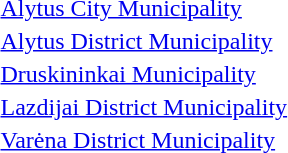<table>
<tr>
<td></td>
<td><a href='#'>Alytus City Municipality</a></td>
</tr>
<tr>
<td></td>
<td><a href='#'>Alytus District Municipality</a></td>
</tr>
<tr>
<td></td>
<td><a href='#'>Druskininkai Municipality</a></td>
</tr>
<tr>
<td></td>
<td><a href='#'>Lazdijai District Municipality</a></td>
</tr>
<tr>
<td></td>
<td><a href='#'>Varėna District Municipality</a></td>
</tr>
</table>
